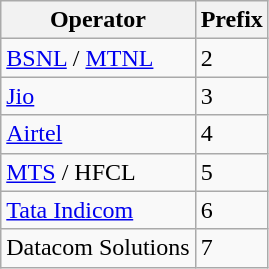<table class="wikitable">
<tr>
<th>Operator</th>
<th>Prefix</th>
</tr>
<tr>
<td><a href='#'>BSNL</a> / <a href='#'>MTNL</a></td>
<td>2</td>
</tr>
<tr>
<td><a href='#'>Jio</a></td>
<td>3</td>
</tr>
<tr>
<td><a href='#'>Airtel</a></td>
<td>4</td>
</tr>
<tr>
<td><a href='#'>MTS</a> / HFCL</td>
<td>5</td>
</tr>
<tr>
<td><a href='#'>Tata Indicom</a></td>
<td>6</td>
</tr>
<tr>
<td>Datacom Solutions</td>
<td>7</td>
</tr>
</table>
